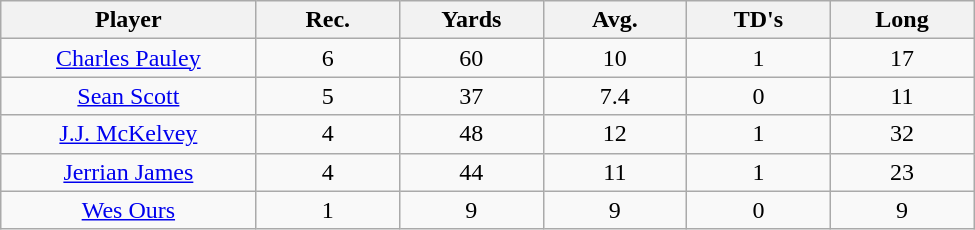<table class="wikitable sortable">
<tr>
<th bgcolor="#DDDDFF" width="16%">Player</th>
<th bgcolor="#DDDDFF" width="9%">Rec.</th>
<th bgcolor="#DDDDFF" width="9%">Yards</th>
<th bgcolor="#DDDDFF" width="9%">Avg.</th>
<th bgcolor="#DDDDFF" width="9%">TD's</th>
<th bgcolor="#DDDDFF" width="9%">Long</th>
</tr>
<tr align="center">
<td><a href='#'>Charles Pauley</a></td>
<td>6</td>
<td>60</td>
<td>10</td>
<td>1</td>
<td>17</td>
</tr>
<tr align="center">
<td><a href='#'>Sean Scott</a></td>
<td>5</td>
<td>37</td>
<td>7.4</td>
<td>0</td>
<td>11</td>
</tr>
<tr align="center">
<td><a href='#'>J.J. McKelvey</a></td>
<td>4</td>
<td>48</td>
<td>12</td>
<td>1</td>
<td>32</td>
</tr>
<tr align="center">
<td><a href='#'>Jerrian James</a></td>
<td>4</td>
<td>44</td>
<td>11</td>
<td>1</td>
<td>23</td>
</tr>
<tr align="center">
<td><a href='#'>Wes Ours</a></td>
<td>1</td>
<td>9</td>
<td>9</td>
<td>0</td>
<td>9</td>
</tr>
</table>
